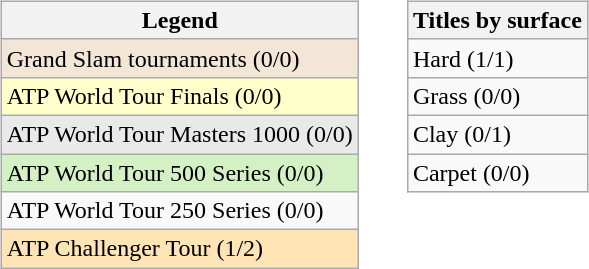<table width=43%>
<tr>
<td valign=top width=33% align=left><br><table class="wikitable">
<tr>
<th>Legend</th>
</tr>
<tr style="background:#f3e6d7;">
<td>Grand Slam tournaments (0/0)</td>
</tr>
<tr style="background:#ffffcc;">
<td>ATP World Tour Finals (0/0)</td>
</tr>
<tr style="background:#e9e9e9;">
<td>ATP World Tour Masters 1000 (0/0)</td>
</tr>
<tr style="background:#d4f1c5;">
<td>ATP World Tour 500 Series (0/0)</td>
</tr>
<tr>
<td>ATP World Tour 250 Series (0/0)</td>
</tr>
<tr bgcolor="moccasin">
<td>ATP Challenger Tour (1/2)</td>
</tr>
</table>
</td>
<td valign=top width=33% align=left><br><table class="wikitable">
<tr>
<th>Titles by surface</th>
</tr>
<tr>
<td>Hard (1/1)</td>
</tr>
<tr>
<td>Grass (0/0)</td>
</tr>
<tr>
<td>Clay (0/1)</td>
</tr>
<tr>
<td>Carpet (0/0)</td>
</tr>
</table>
</td>
</tr>
</table>
